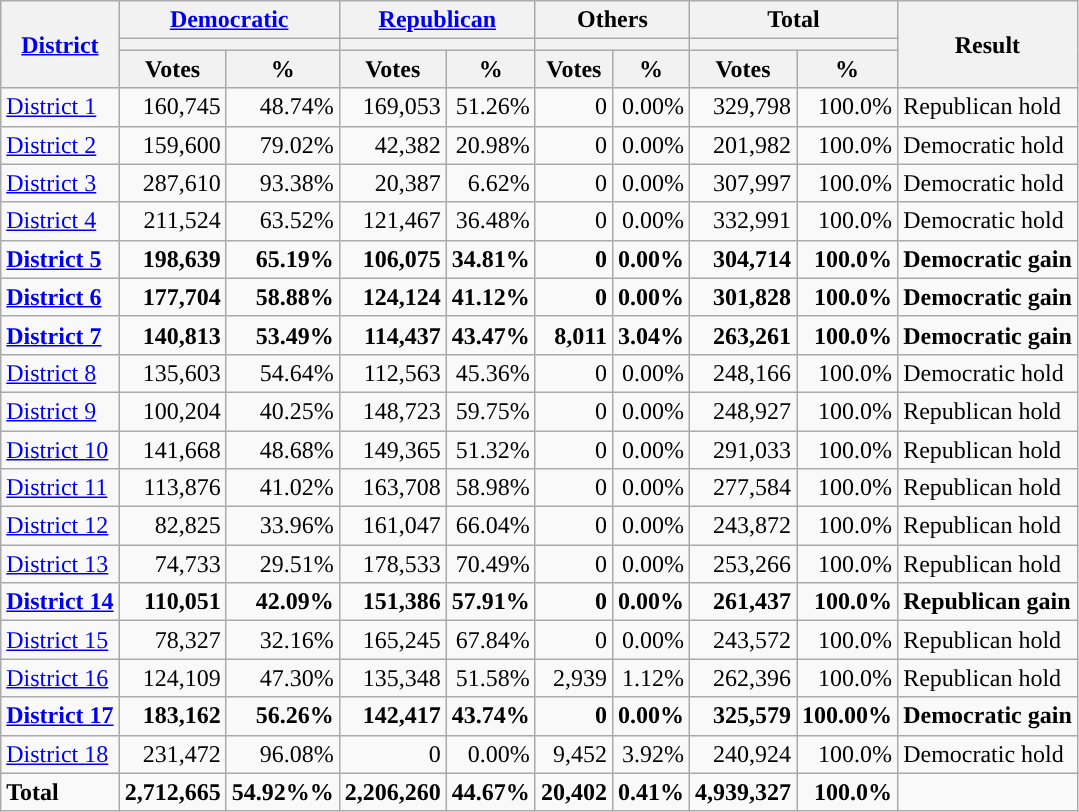<table class="wikitable plainrowheaders sortable" style="font-size:100%; text-align:right;">
<tr>
<th scope=col rowspan=3><a href='#'>District</a></th>
<th scope=col colspan=2><a href='#'>Democratic</a></th>
<th scope=col colspan=2><a href='#'>Republican</a></th>
<th scope=col colspan=2>Others</th>
<th scope=col colspan=2>Total</th>
<th scope=col rowspan=3>Result</th>
</tr>
<tr>
<th scope=col colspan=2 style="background:"></th>
<th scope=col colspan=2 style="background:"></th>
<th scope=col colspan=2></th>
<th scope=col colspan=2></th>
</tr>
<tr>
<th scope=col data-sort-type="number">Votes</th>
<th scope=col data-sort-type="number">%</th>
<th scope=col data-sort-type="number">Votes</th>
<th scope=col data-sort-type="number">%</th>
<th scope=col data-sort-type="number">Votes</th>
<th scope=col data-sort-type="number">%</th>
<th scope=col data-sort-type="number">Votes</th>
<th scope=col data-sort-type="number">%</th>
</tr>
<tr>
<td align=left><a href='#'>District 1</a></td>
<td>160,745</td>
<td>48.74%</td>
<td>169,053</td>
<td>51.26%</td>
<td>0</td>
<td>0.00%</td>
<td>329,798</td>
<td>100.0%</td>
<td align=left>Republican hold</td>
</tr>
<tr>
<td align=left><a href='#'>District 2</a></td>
<td>159,600</td>
<td>79.02%</td>
<td>42,382</td>
<td>20.98%</td>
<td>0</td>
<td>0.00%</td>
<td>201,982</td>
<td>100.0%</td>
<td align=left>Democratic hold</td>
</tr>
<tr>
<td align=left><a href='#'>District 3</a></td>
<td>287,610</td>
<td>93.38%</td>
<td>20,387</td>
<td>6.62%</td>
<td>0</td>
<td>0.00%</td>
<td>307,997</td>
<td>100.0%</td>
<td align=left>Democratic hold</td>
</tr>
<tr>
<td align=left><a href='#'>District 4</a></td>
<td>211,524</td>
<td>63.52%</td>
<td>121,467</td>
<td>36.48%</td>
<td>0</td>
<td>0.00%</td>
<td>332,991</td>
<td>100.0%</td>
<td align=left>Democratic hold</td>
</tr>
<tr>
<td align=left><strong><a href='#'>District 5</a></strong></td>
<td><strong>198,639</strong></td>
<td><strong>65.19%</strong></td>
<td><strong>106,075</strong></td>
<td><strong>34.81%</strong></td>
<td><strong>0</strong></td>
<td><strong>0.00%</strong></td>
<td><strong>304,714</strong></td>
<td><strong>100.0%</strong></td>
<td align=left><strong>Democratic gain</strong></td>
</tr>
<tr>
<td align=left><strong><a href='#'>District 6</a></strong></td>
<td><strong>177,704</strong></td>
<td><strong>58.88%</strong></td>
<td><strong>124,124</strong></td>
<td><strong>41.12%</strong></td>
<td><strong>0</strong></td>
<td><strong>0.00%</strong></td>
<td><strong>301,828</strong></td>
<td><strong>100.0%</strong></td>
<td align=left><strong>Democratic gain</strong></td>
</tr>
<tr>
<td align=left><strong><a href='#'>District 7</a></strong></td>
<td><strong>140,813</strong></td>
<td><strong>53.49%</strong></td>
<td><strong>114,437</strong></td>
<td><strong>43.47%</strong></td>
<td><strong>8,011</strong></td>
<td><strong>3.04%</strong></td>
<td><strong>263,261</strong></td>
<td><strong>100.0%</strong></td>
<td align=left><strong>Democratic gain</strong></td>
</tr>
<tr>
<td align=left><a href='#'>District 8</a></td>
<td>135,603</td>
<td>54.64%</td>
<td>112,563</td>
<td>45.36%</td>
<td>0</td>
<td>0.00%</td>
<td>248,166</td>
<td>100.0%</td>
<td align=left>Democratic hold</td>
</tr>
<tr>
<td align=left><a href='#'>District 9</a></td>
<td>100,204</td>
<td>40.25%</td>
<td>148,723</td>
<td>59.75%</td>
<td>0</td>
<td>0.00%</td>
<td>248,927</td>
<td>100.0%</td>
<td align=left>Republican hold</td>
</tr>
<tr>
<td align=left><a href='#'>District 10</a></td>
<td>141,668</td>
<td>48.68%</td>
<td>149,365</td>
<td>51.32%</td>
<td>0</td>
<td>0.00%</td>
<td>291,033</td>
<td>100.0%</td>
<td align=left>Republican hold</td>
</tr>
<tr>
<td align=left><a href='#'>District 11</a></td>
<td>113,876</td>
<td>41.02%</td>
<td>163,708</td>
<td>58.98%</td>
<td>0</td>
<td>0.00%</td>
<td>277,584</td>
<td>100.0%</td>
<td align=left>Republican hold</td>
</tr>
<tr>
<td align=left><a href='#'>District 12</a></td>
<td>82,825</td>
<td>33.96%</td>
<td>161,047</td>
<td>66.04%</td>
<td>0</td>
<td>0.00%</td>
<td>243,872</td>
<td>100.0%</td>
<td align=left>Republican hold</td>
</tr>
<tr>
<td align=left><a href='#'>District 13</a></td>
<td>74,733</td>
<td>29.51%</td>
<td>178,533</td>
<td>70.49%</td>
<td>0</td>
<td>0.00%</td>
<td>253,266</td>
<td>100.0%</td>
<td align=left>Republican hold</td>
</tr>
<tr>
<td align=left><strong><a href='#'>District 14</a></strong></td>
<td><strong>110,051</strong></td>
<td><strong>42.09%</strong></td>
<td><strong>151,386</strong></td>
<td><strong>57.91%</strong></td>
<td><strong>0</strong></td>
<td><strong>0.00%</strong></td>
<td><strong>261,437</strong></td>
<td><strong>100.0%</strong></td>
<td align=left><strong>Republican gain</strong></td>
</tr>
<tr>
<td align=left><a href='#'>District 15</a></td>
<td>78,327</td>
<td>32.16%</td>
<td>165,245</td>
<td>67.84%</td>
<td>0</td>
<td>0.00%</td>
<td>243,572</td>
<td>100.0%</td>
<td align=left>Republican hold</td>
</tr>
<tr>
<td align=left><a href='#'>District 16</a></td>
<td>124,109</td>
<td>47.30%</td>
<td>135,348</td>
<td>51.58%</td>
<td>2,939</td>
<td>1.12%</td>
<td>262,396</td>
<td>100.0%</td>
<td align=left>Republican hold</td>
</tr>
<tr>
<td align=left><strong><a href='#'>District 17</a></strong></td>
<td><strong>183,162</strong></td>
<td><strong>56.26%</strong></td>
<td><strong>142,417</strong></td>
<td><strong>43.74%</strong></td>
<td><strong>0</strong></td>
<td><strong>0.00%</strong></td>
<td><strong>325,579</strong></td>
<td><strong>100.00%</strong></td>
<td align=left><strong>Democratic gain</strong></td>
</tr>
<tr>
<td align=left><a href='#'>District 18</a></td>
<td>231,472</td>
<td>96.08%</td>
<td>0</td>
<td>0.00%</td>
<td>9,452</td>
<td>3.92%</td>
<td>240,924</td>
<td>100.0%</td>
<td align=left>Democratic hold</td>
</tr>
<tr class="sortbottom" style="font-weight:bold">
<td align=left>Total</td>
<td>2,712,665</td>
<td>54.92%%</td>
<td>2,206,260</td>
<td>44.67%</td>
<td>20,402</td>
<td>0.41%</td>
<td>4,939,327</td>
<td>100.0%</td>
<td></td>
</tr>
</table>
